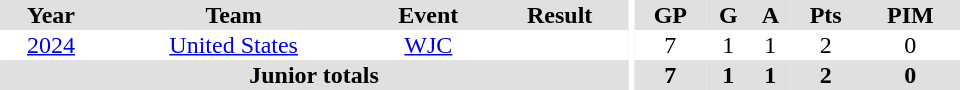<table border="0" cellpadding="1" cellspacing="0" ID="Table3" style="text-align:center; width:40em">
<tr ALIGN="center" bgcolor="#e0e0e0">
<th>Year</th>
<th>Team</th>
<th>Event</th>
<th>Result</th>
<th rowspan="100" bgcolor="#ffffff"></th>
<th>GP</th>
<th>G</th>
<th>A</th>
<th>Pts</th>
<th>PIM</th>
</tr>
<tr>
<td><a href='#'>2024</a></td>
<td><a href='#'>United States</a></td>
<td><a href='#'>WJC</a></td>
<td></td>
<td>7</td>
<td>1</td>
<td>1</td>
<td>2</td>
<td>0</td>
</tr>
<tr bgcolor="#e0e0e0">
<th colspan="4">Junior totals</th>
<th>7</th>
<th>1</th>
<th>1</th>
<th>2</th>
<th>0</th>
</tr>
</table>
